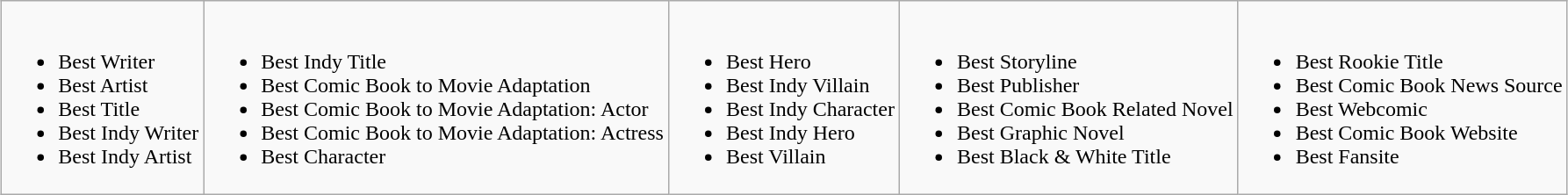<table class="wikitable" border="1" style="margin:auto;">
<tr>
<td><br><ul><li>Best Writer</li><li>Best Artist</li><li>Best Title</li><li>Best Indy Writer</li><li>Best Indy Artist</li></ul></td>
<td><br><ul><li>Best Indy Title</li><li>Best Comic Book to Movie Adaptation</li><li>Best Comic Book to Movie Adaptation: Actor</li><li>Best Comic Book to Movie Adaptation: Actress</li><li>Best Character</li></ul></td>
<td><br><ul><li>Best Hero</li><li>Best Indy Villain</li><li>Best Indy Character</li><li>Best Indy Hero</li><li>Best Villain</li></ul></td>
<td><br><ul><li>Best Storyline</li><li>Best Publisher</li><li>Best Comic Book Related Novel</li><li>Best Graphic Novel</li><li>Best Black & White Title</li></ul></td>
<td><br><ul><li>Best Rookie Title</li><li>Best Comic Book News Source</li><li>Best Webcomic</li><li>Best Comic Book Website</li><li>Best Fansite</li></ul></td>
</tr>
</table>
